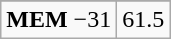<table class="wikitable">
<tr align="center">
</tr>
<tr align="center">
<td><strong>MEM</strong> −31</td>
<td>61.5</td>
</tr>
</table>
